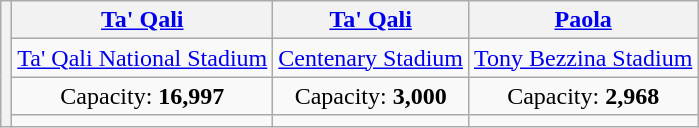<table class="wikitable" style="text-align:center">
<tr>
<th rowspan="4"></th>
<th><a href='#'>Ta' Qali</a></th>
<th><a href='#'>Ta' Qali</a></th>
<th><a href='#'>Paola</a></th>
</tr>
<tr>
<td><a href='#'>Ta' Qali National Stadium</a></td>
<td><a href='#'>Centenary Stadium</a></td>
<td><a href='#'>Tony Bezzina Stadium</a></td>
</tr>
<tr>
<td>Capacity: <strong>16,997</strong></td>
<td>Capacity: <strong>3,000</strong></td>
<td>Capacity: <strong>2,968</strong></td>
</tr>
<tr>
<td></td>
<td></td>
<td></td>
</tr>
</table>
